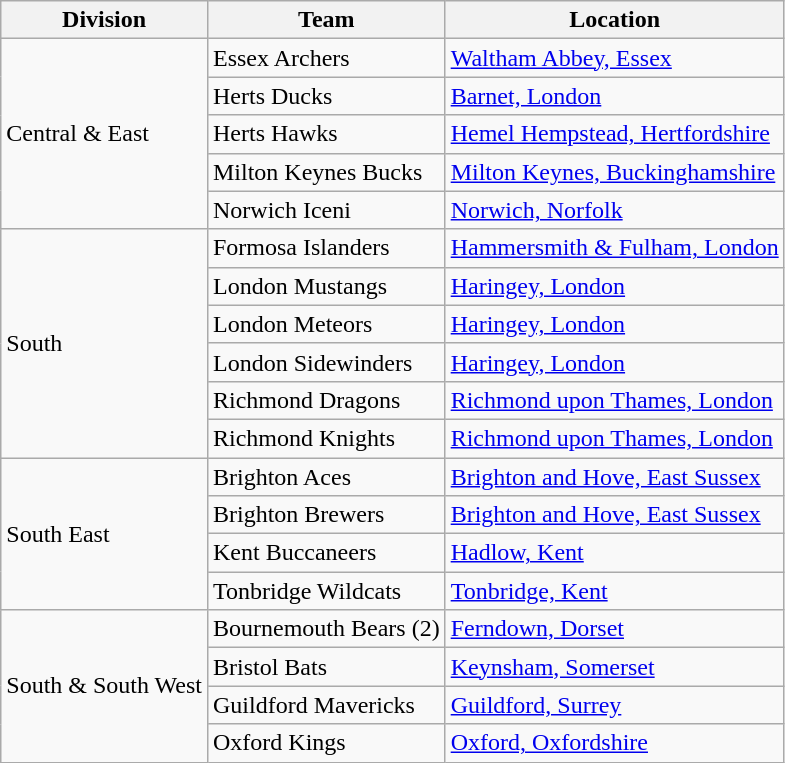<table class="wikitable">
<tr>
<th>Division</th>
<th>Team</th>
<th>Location</th>
</tr>
<tr>
<td rowspan="5">Central & East</td>
<td>Essex Archers</td>
<td rowspan="1"><a href='#'>Waltham Abbey, Essex</a></td>
</tr>
<tr>
<td>Herts Ducks</td>
<td><a href='#'>Barnet, London</a></td>
</tr>
<tr>
<td>Herts Hawks</td>
<td rowspan="1"><a href='#'>Hemel Hempstead, Hertfordshire</a></td>
</tr>
<tr>
<td>Milton Keynes Bucks</td>
<td><a href='#'>Milton Keynes, Buckinghamshire</a></td>
</tr>
<tr>
<td>Norwich Iceni</td>
<td><a href='#'>Norwich, Norfolk</a></td>
</tr>
<tr>
<td rowspan="6">South</td>
<td>Formosa Islanders</td>
<td><a href='#'>Hammersmith & Fulham, London</a></td>
</tr>
<tr>
<td>London Mustangs</td>
<td rowspan="1"><a href='#'>Haringey, London</a></td>
</tr>
<tr>
<td>London Meteors</td>
<td rowspan="1"><a href='#'>Haringey, London</a></td>
</tr>
<tr>
<td>London Sidewinders</td>
<td rowspan="1"><a href='#'>Haringey, London</a></td>
</tr>
<tr>
<td>Richmond Dragons</td>
<td rowspan="1"><a href='#'>Richmond upon Thames, London</a></td>
</tr>
<tr>
<td>Richmond Knights</td>
<td rowspan="1"><a href='#'>Richmond upon Thames, London</a></td>
</tr>
<tr>
<td rowspan="4">South East</td>
<td>Brighton Aces</td>
<td><a href='#'>Brighton and Hove, East Sussex</a></td>
</tr>
<tr>
<td>Brighton Brewers</td>
<td><a href='#'>Brighton and Hove, East Sussex</a></td>
</tr>
<tr>
<td>Kent Buccaneers</td>
<td><a href='#'>Hadlow, Kent</a></td>
</tr>
<tr>
<td>Tonbridge Wildcats</td>
<td><a href='#'>Tonbridge, Kent</a></td>
</tr>
<tr>
<td rowspan="4">South & South West</td>
<td>Bournemouth Bears (2)</td>
<td rowspan="1"><a href='#'>Ferndown, Dorset</a></td>
</tr>
<tr>
<td>Bristol Bats</td>
<td rowspan="1"><a href='#'>Keynsham, Somerset</a></td>
</tr>
<tr>
<td>Guildford Mavericks</td>
<td rowspan="1"><a href='#'>Guildford, Surrey</a></td>
</tr>
<tr>
<td>Oxford Kings</td>
<td><a href='#'>Oxford, Oxfordshire</a></td>
</tr>
</table>
